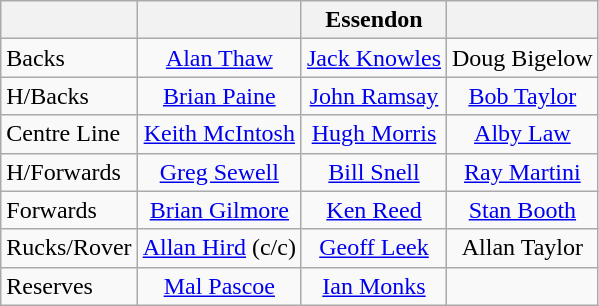<table class="wikitable">
<tr>
<th></th>
<th></th>
<th>Essendon</th>
<th></th>
</tr>
<tr>
<td>Backs</td>
<td align=center><a href='#'>Alan Thaw</a></td>
<td align=center><a href='#'>Jack Knowles</a></td>
<td align=center>Doug Bigelow</td>
</tr>
<tr>
<td>H/Backs</td>
<td align=center><a href='#'>Brian Paine</a></td>
<td align=center><a href='#'>John Ramsay</a></td>
<td align=center><a href='#'>Bob Taylor</a></td>
</tr>
<tr>
<td>Centre Line</td>
<td align=center><a href='#'>Keith McIntosh</a></td>
<td align=center><a href='#'>Hugh Morris</a></td>
<td align=center><a href='#'>Alby Law</a></td>
</tr>
<tr>
<td>H/Forwards</td>
<td align=center><a href='#'>Greg Sewell</a></td>
<td align=center><a href='#'>Bill Snell</a></td>
<td align=center><a href='#'>Ray Martini</a></td>
</tr>
<tr>
<td>Forwards</td>
<td align=center><a href='#'>Brian Gilmore</a></td>
<td align=center><a href='#'>Ken Reed</a></td>
<td align=center><a href='#'>Stan Booth</a></td>
</tr>
<tr>
<td>Rucks/Rover</td>
<td align=center><a href='#'>Allan Hird</a> (c/c)</td>
<td align=center><a href='#'>Geoff Leek</a></td>
<td align=center>Allan Taylor</td>
</tr>
<tr>
<td>Reserves</td>
<td align=center><a href='#'>Mal Pascoe</a></td>
<td align=center><a href='#'>Ian Monks</a></td>
<td align=center></td>
</tr>
</table>
